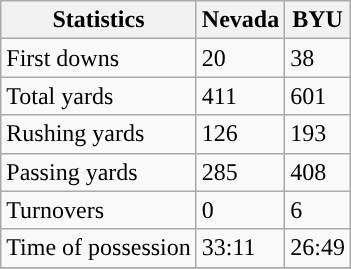<table class="wikitable">
<tr>
<th>Statistics</th>
<th>Nevada</th>
<th>BYU</th>
</tr>
<tr>
<td>First downs</td>
<td>20</td>
<td>38</td>
</tr>
<tr>
<td>Total yards</td>
<td>411</td>
<td>601</td>
</tr>
<tr>
<td>Rushing yards</td>
<td>126</td>
<td>193</td>
</tr>
<tr>
<td>Passing yards</td>
<td>285</td>
<td>408</td>
</tr>
<tr>
<td>Turnovers</td>
<td>0</td>
<td>6</td>
</tr>
<tr>
<td>Time of possession</td>
<td>33:11</td>
<td>26:49</td>
</tr>
<tr>
</tr>
</table>
